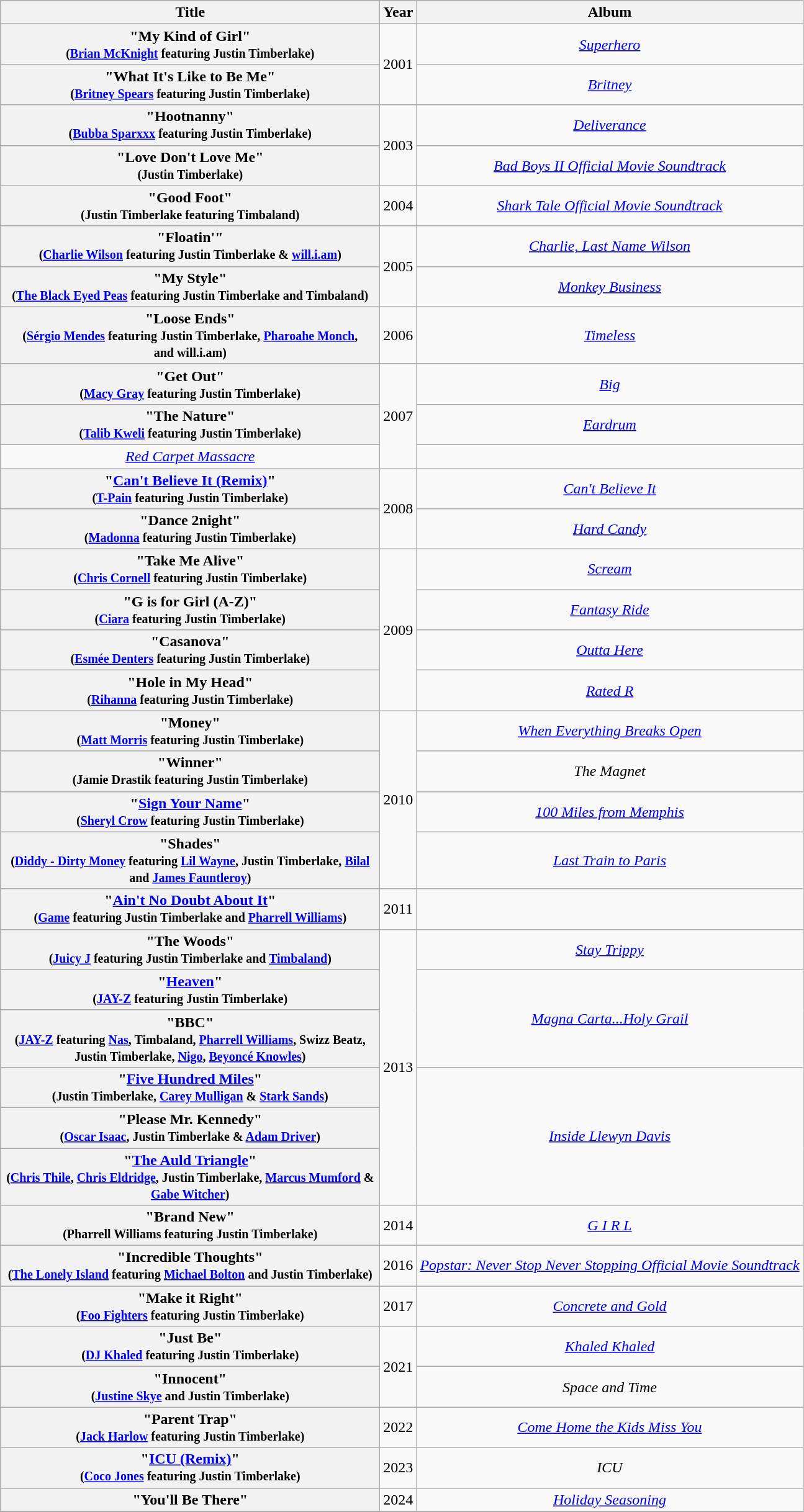<table class="wikitable plainrowheaders" style="text-align:center;">
<tr>
<th scope="col" style="width:25em;">Title</th>
<th scope="col">Year</th>
<th scope="col">Album</th>
</tr>
<tr>
<th scope="row">"My Kind of Girl" <br><small>(<a href='#'>Brian McKnight</a> featuring Justin Timberlake)</small></th>
<td rowspan="2">2001</td>
<td><em><a href='#'>Superhero</a></em></td>
</tr>
<tr>
<th scope="row">"What It's Like to Be Me" <br><small>(<a href='#'>Britney Spears</a> featuring Justin Timberlake)</small></th>
<td><em><a href='#'>Britney</a></em></td>
</tr>
<tr>
<th scope="row">"Hootnanny" <br><small>(<a href='#'>Bubba Sparxxx</a> featuring Justin Timberlake)</small></th>
<td rowspan="2">2003</td>
<td><em><a href='#'>Deliverance</a></em></td>
</tr>
<tr>
<th scope="row">"Love Don't Love Me" <br><small>(Justin Timberlake)</small></th>
<td><em><a href='#'>Bad Boys II Official Movie Soundtrack</a></em></td>
</tr>
<tr>
<th scope="row">"Good Foot" <br><small>(Justin Timberlake featuring Timbaland)</small></th>
<td>2004</td>
<td><em><a href='#'>Shark Tale Official Movie Soundtrack</a></em></td>
</tr>
<tr>
<th scope="row">"Floatin'" <br><small>(<a href='#'>Charlie Wilson</a> featuring Justin Timberlake & <a href='#'>will.i.am</a>)</small></th>
<td rowspan="2">2005</td>
<td scope="row"><em><a href='#'>Charlie, Last Name Wilson</a></em></td>
</tr>
<tr>
<th scope="row">"My Style" <br><small>(<a href='#'>The Black Eyed Peas</a> featuring Justin Timberlake and Timbaland)</small></th>
<td><em><a href='#'>Monkey Business</a></em></td>
</tr>
<tr>
<th scope="row">"Loose Ends" <br><small>(<a href='#'>Sérgio Mendes</a> featuring Justin Timberlake, <a href='#'>Pharoahe Monch</a>,<br>and will.i.am)</small></th>
<td>2006</td>
<td><em><a href='#'>Timeless</a></em></td>
</tr>
<tr>
<th scope="row">"Get Out" <br><small>(<a href='#'>Macy Gray</a> featuring Justin Timberlake)</small></th>
<td rowspan="4">2007</td>
<td><em><a href='#'>Big</a></em></td>
</tr>
<tr>
<th scope="row">"The Nature" <br><small>(<a href='#'>Talib Kweli</a> featuring Justin Timberlake)</small></th>
<td><em><a href='#'>Eardrum</a></em></td>
</tr>
<tr>
<td rowspan="2"><em><a href='#'>Red Carpet Massacre</a></em></td>
</tr>
<tr>
</tr>
<tr>
<th scope="row">"<a href='#'>Can't Believe It (Remix)</a>" <br><small>(<a href='#'>T-Pain</a> featuring Justin Timberlake)</small></th>
<td rowspan="2">2008</td>
<td scope="row"><em><a href='#'>Can't Believe It</a></em></td>
</tr>
<tr>
<th scope="row">"Dance 2night" <br><small>(<a href='#'>Madonna</a> featuring Justin Timberlake)</small></th>
<td><em><a href='#'>Hard Candy</a></em></td>
</tr>
<tr>
<th scope="row">"Take Me Alive" <br><small>(<a href='#'>Chris Cornell</a> featuring Justin Timberlake)</small></th>
<td rowspan="4">2009</td>
<td><em><a href='#'>Scream</a></em></td>
</tr>
<tr>
<th scope="row">"G is for Girl (A-Z)" <br><small>(<a href='#'>Ciara</a> featuring Justin Timberlake)</small></th>
<td><em><a href='#'>Fantasy Ride</a></em></td>
</tr>
<tr>
<th scope="row">"Casanova" <br><small>(<a href='#'>Esmée Denters</a> featuring Justin Timberlake)</small></th>
<td><em><a href='#'>Outta Here</a></em></td>
</tr>
<tr>
<th scope="row">"Hole in My Head" <br><small>(<a href='#'>Rihanna</a> featuring Justin Timberlake)</small></th>
<td><em><a href='#'>Rated R</a></em></td>
</tr>
<tr>
<th scope="row">"Money" <br><small>(<a href='#'>Matt Morris</a> featuring Justin Timberlake)</small></th>
<td rowspan="4">2010</td>
<td scope="row"><em><a href='#'>When Everything Breaks Open</a></em></td>
</tr>
<tr>
<th scope="row">"Winner"<br><small>(Jamie Drastik featuring Justin Timberlake)</small></th>
<td><em>The Magnet</em></td>
</tr>
<tr>
<th scope="row">"<a href='#'>Sign Your Name</a>" <br><small>(<a href='#'>Sheryl Crow</a> featuring Justin Timberlake)</small></th>
<td><em><a href='#'>100 Miles from Memphis</a></em></td>
</tr>
<tr>
<th scope="row">"Shades" <br><small>(<a href='#'>Diddy - Dirty Money</a> featuring <a href='#'>Lil Wayne</a>, Justin Timberlake, <a href='#'>Bilal</a> and <a href='#'>James Fauntleroy</a>)</small></th>
<td><em><a href='#'>Last Train to Paris</a></em></td>
</tr>
<tr>
<th scope="row">"<a href='#'>Ain't No Doubt About It</a>" <br><small>(<a href='#'>Game</a> featuring Justin Timberlake and <a href='#'>Pharrell Williams</a>)</small></th>
<td>2011</td>
<td></td>
</tr>
<tr>
<th scope="row">"The Woods" <br><small>(<a href='#'>Juicy J</a> featuring Justin Timberlake and <a href='#'>Timbaland</a>)</small></th>
<td rowspan="6">2013</td>
<td><em><a href='#'>Stay Trippy</a></em></td>
</tr>
<tr>
<th scope="row">"<a href='#'>Heaven</a>" <br><small>(<a href='#'>JAY-Z</a> featuring Justin Timberlake)</small></th>
<td rowspan="2"><em><a href='#'>Magna Carta...Holy Grail</a></em></td>
</tr>
<tr>
<th scope="row">"BBC" <br><small>(<a href='#'>JAY-Z</a> featuring <a href='#'>Nas</a>, Timbaland, <a href='#'>Pharrell Williams</a>, Swizz Beatz, Justin Timberlake, <a href='#'>Nigo</a>, <a href='#'>Beyoncé Knowles</a>)</small></th>
</tr>
<tr>
<th scope="row">"<a href='#'>Five Hundred Miles</a>" <br><small>(Justin Timberlake, <a href='#'>Carey Mulligan</a> & <a href='#'>Stark Sands</a>)</small></th>
<td rowspan="3"><em><a href='#'>Inside Llewyn Davis</a></em></td>
</tr>
<tr>
<th scope="row">"Please Mr. Kennedy" <br><small>(<a href='#'>Oscar Isaac</a>, Justin Timberlake & <a href='#'>Adam Driver</a>)</small></th>
</tr>
<tr>
<th scope="row">"<a href='#'>The Auld Triangle</a>" <br><small>(<a href='#'>Chris Thile</a>, <a href='#'>Chris Eldridge</a>, Justin Timberlake, <a href='#'>Marcus Mumford</a> & <a href='#'>Gabe Witcher</a>)</small></th>
</tr>
<tr>
<th scope="row">"Brand New" <br><small>(Pharrell Williams featuring Justin Timberlake)</small></th>
<td>2014</td>
<td><em><a href='#'>G I R L</a></em></td>
</tr>
<tr>
<th scope="row">"Incredible Thoughts" <br><small>(<a href='#'>The Lonely Island</a> featuring <a href='#'>Michael Bolton</a> and Justin Timberlake)</small></th>
<td>2016</td>
<td><em><a href='#'>Popstar: Never Stop Never Stopping Official Movie Soundtrack</a></em></td>
</tr>
<tr>
<th scope="row">"Make it Right" <br><small>(<a href='#'>Foo Fighters</a> featuring Justin Timberlake)</small></th>
<td>2017</td>
<td><em><a href='#'>Concrete and Gold</a></em></td>
</tr>
<tr>
<th scope="row">"Just Be" <br><small>(<a href='#'>DJ Khaled</a> featuring Justin Timberlake)</small></th>
<td rowspan="2">2021</td>
<td><em><a href='#'>Khaled Khaled</a></em></td>
</tr>
<tr>
<th scope="row">"Innocent" <br><small>(<a href='#'>Justine Skye</a> and Justin Timberlake)</small></th>
<td><em>Space and Time</em></td>
</tr>
<tr>
<th scope="row">"Parent Trap" <br><small>(<a href='#'>Jack Harlow</a> featuring Justin Timberlake)</small></th>
<td>2022</td>
<td><em><a href='#'>Come Home the Kids Miss You</a></em></td>
</tr>
<tr>
<th scope="row">"<a href='#'>ICU (Remix)</a>" <br><small>(<a href='#'>Coco Jones</a> featuring Justin Timberlake)</small></th>
<td>2023</td>
<td><em>ICU</em></td>
</tr>
<tr>
<th scope="row">"You'll Be There"<br></th>
<td>2024</td>
<td><em><a href='#'>Holiday Seasoning</a></em></td>
</tr>
<tr>
</tr>
</table>
